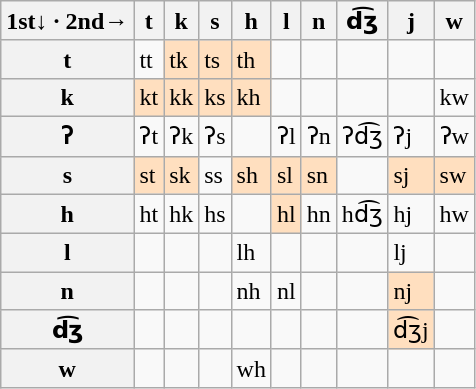<table class="wikitable">
<tr>
<th>1st↓ · 2nd→</th>
<th>t</th>
<th>k</th>
<th>s</th>
<th>h</th>
<th>l</th>
<th>n</th>
<th>d͡ʒ</th>
<th>j</th>
<th>w</th>
</tr>
<tr>
<th>t</th>
<td>tt</td>
<td style="background:#FFDFBF">tk</td>
<td style="background:#FFDFBF">ts</td>
<td style="background:#FFDFBF">th</td>
<td></td>
<td></td>
<td></td>
<td></td>
<td></td>
</tr>
<tr>
<th>k</th>
<td style="background:#FFDFBF">kt</td>
<td style="background:#FFDFBF">kk</td>
<td style="background:#FFDFBF">ks</td>
<td style="background:#FFDFBF">kh</td>
<td></td>
<td></td>
<td></td>
<td></td>
<td>kw</td>
</tr>
<tr>
<th>ʔ</th>
<td>ʔt</td>
<td>ʔk</td>
<td>ʔs</td>
<td></td>
<td>ʔl</td>
<td>ʔn</td>
<td>ʔd͡ʒ</td>
<td>ʔj</td>
<td>ʔw</td>
</tr>
<tr>
<th>s</th>
<td style="background:#FFDFBF">st</td>
<td style="background:#FFDFBF">sk</td>
<td>ss</td>
<td style="background:#FFDFBF">sh</td>
<td style="background:#FFDFBF">sl</td>
<td style="background:#FFDFBF">sn</td>
<td></td>
<td style="background:#FFDFBF">sj</td>
<td style="background:#FFDFBF">sw</td>
</tr>
<tr>
<th>h</th>
<td>ht</td>
<td>hk</td>
<td>hs</td>
<td></td>
<td style="background:#FFDFBF">hl</td>
<td>hn</td>
<td>hd͡ʒ</td>
<td>hj</td>
<td>hw</td>
</tr>
<tr>
<th>l</th>
<td></td>
<td></td>
<td></td>
<td>lh</td>
<td></td>
<td></td>
<td></td>
<td>lj</td>
<td></td>
</tr>
<tr>
<th>n</th>
<td></td>
<td></td>
<td></td>
<td>nh</td>
<td>nl</td>
<td></td>
<td></td>
<td style="background:#FFDFBF">nj</td>
<td></td>
</tr>
<tr>
<th>d͡ʒ</th>
<td></td>
<td></td>
<td></td>
<td></td>
<td></td>
<td></td>
<td></td>
<td style="background:#FFDFBF">d͡ʒj</td>
<td></td>
</tr>
<tr>
<th>w</th>
<td></td>
<td></td>
<td></td>
<td>wh</td>
<td></td>
<td></td>
<td></td>
<td></td>
<td></td>
</tr>
</table>
